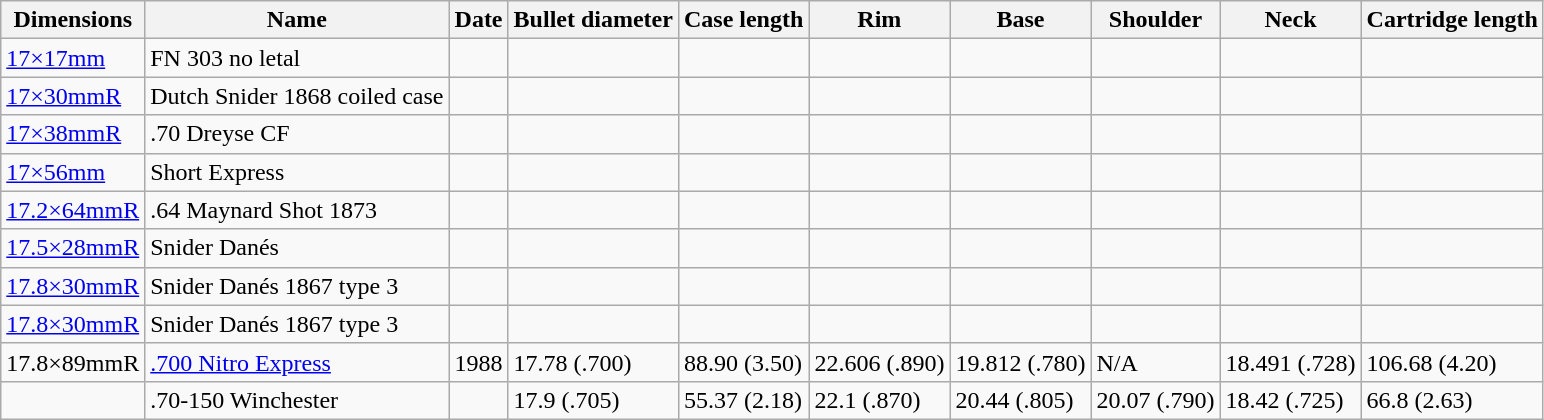<table class="wikitable sortable" ="font-size: 9pt; width:750px; text-align:center">
<tr>
<th>Dimensions</th>
<th>Name</th>
<th>Date</th>
<th data-sort-type="number">Bullet diameter</th>
<th>Case length</th>
<th data-sort-type="number">Rim</th>
<th data-sort-type="number">Base</th>
<th>Shoulder</th>
<th data-sort-type="number">Neck</th>
<th>Cartridge length</th>
</tr>
<tr>
<td><a href='#'>17×17mm</a></td>
<td>FN 303 no letal</td>
<td></td>
<td></td>
<td></td>
<td></td>
<td></td>
<td></td>
<td></td>
<td></td>
</tr>
<tr>
<td><a href='#'>17×30mmR</a></td>
<td>Dutch Snider 1868 coiled case</td>
<td></td>
<td></td>
<td></td>
<td></td>
<td></td>
<td></td>
<td></td>
<td></td>
</tr>
<tr>
<td><a href='#'>17×38mmR</a></td>
<td>.70 Dreyse CF</td>
<td></td>
<td></td>
<td></td>
<td></td>
<td></td>
<td></td>
<td></td>
<td></td>
</tr>
<tr>
<td><a href='#'>17×56mm</a></td>
<td>Short Express</td>
<td></td>
<td></td>
<td></td>
<td></td>
<td></td>
<td></td>
<td></td>
<td></td>
</tr>
<tr>
<td><a href='#'>17.2×64mmR</a></td>
<td>.64 Maynard Shot 1873</td>
<td></td>
<td></td>
<td></td>
<td></td>
<td></td>
<td></td>
<td></td>
<td></td>
</tr>
<tr>
<td><a href='#'>17.5×28mmR</a></td>
<td>Snider Danés</td>
<td></td>
<td></td>
<td></td>
<td></td>
<td></td>
<td></td>
<td></td>
<td></td>
</tr>
<tr>
<td><a href='#'>17.8×30mmR</a></td>
<td>Snider Danés 1867 type 3</td>
<td></td>
<td></td>
<td></td>
<td></td>
<td></td>
<td></td>
<td></td>
<td></td>
</tr>
<tr>
<td><a href='#'>17.8×30mmR</a></td>
<td>Snider Danés 1867 type 3</td>
<td></td>
<td></td>
<td></td>
<td></td>
<td></td>
<td></td>
<td></td>
<td></td>
</tr>
<tr>
<td>17.8×89mmR</td>
<td><a href='#'>.700 Nitro Express</a></td>
<td>1988</td>
<td>17.78 (.700)</td>
<td>88.90 (3.50)</td>
<td>22.606 (.890)</td>
<td>19.812 (.780)</td>
<td>N/A</td>
<td>18.491 (.728)</td>
<td>106.68 (4.20)</td>
</tr>
<tr>
<td></td>
<td>.70-150 Winchester</td>
<td></td>
<td>17.9 (.705)</td>
<td>55.37 (2.18)</td>
<td>22.1 (.870)</td>
<td>20.44 (.805)</td>
<td>20.07 (.790)</td>
<td>18.42 (.725)</td>
<td>66.8 (2.63)</td>
</tr>
</table>
